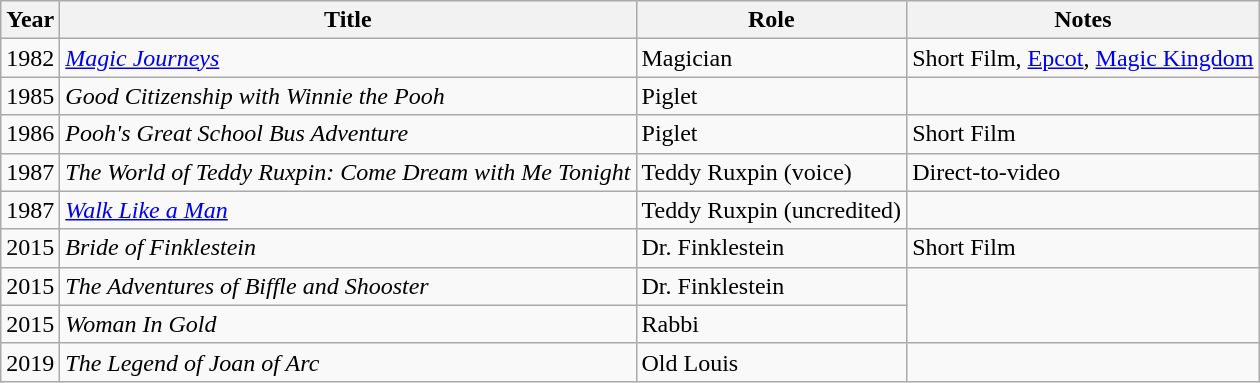<table class="wikitable sortable">
<tr>
<th>Year</th>
<th>Title</th>
<th>Role</th>
<th>Notes</th>
</tr>
<tr>
<td>1982</td>
<td><em><a href='#'>Magic Journeys</a></em></td>
<td>Magician</td>
<td>Short Film, <a href='#'>Epcot</a>, <a href='#'>Magic Kingdom</a></td>
</tr>
<tr>
<td>1985</td>
<td><em>Good Citizenship with Winnie the Pooh</em></td>
<td>Piglet</td>
</tr>
<tr>
<td>1986</td>
<td><em>Pooh's Great School Bus Adventure</em></td>
<td>Piglet</td>
<td>Short Film</td>
</tr>
<tr>
<td>1987</td>
<td><em>The World of Teddy Ruxpin: Come Dream with Me Tonight</em></td>
<td>Teddy Ruxpin (voice)</td>
<td>Direct-to-video</td>
</tr>
<tr>
<td>1987</td>
<td><em><a href='#'>Walk Like a Man</a></em></td>
<td>Teddy Ruxpin (uncredited)</td>
</tr>
<tr>
<td>2015</td>
<td><em>Bride of Finklestein</em></td>
<td>Dr. Finklestein</td>
<td>Short Film</td>
</tr>
<tr>
<td>2015</td>
<td><em>The Adventures of Biffle and Shooster</em></td>
<td>Dr. Finklestein</td>
</tr>
<tr>
<td>2015</td>
<td><em>Woman In Gold</em></td>
<td>Rabbi</td>
</tr>
<tr>
<td>2019</td>
<td><em>The Legend of Joan of Arc</em></td>
<td>Old Louis</td>
<td></td>
</tr>
</table>
